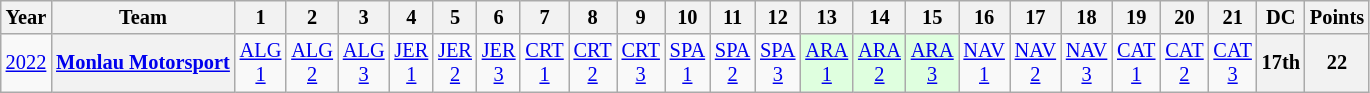<table class="wikitable" style="text-align:center; font-size:85%;">
<tr>
<th>Year</th>
<th>Team</th>
<th>1</th>
<th>2</th>
<th>3</th>
<th>4</th>
<th>5</th>
<th>6</th>
<th>7</th>
<th>8</th>
<th>9</th>
<th>10</th>
<th>11</th>
<th>12</th>
<th>13</th>
<th>14</th>
<th>15</th>
<th>16</th>
<th>17</th>
<th>18</th>
<th>19</th>
<th>20</th>
<th>21</th>
<th>DC</th>
<th>Points</th>
</tr>
<tr>
<td><a href='#'>2022</a></td>
<th nowrap><a href='#'>Monlau Motorsport</a></th>
<td><a href='#'>ALG<br>1</a></td>
<td><a href='#'>ALG<br>2</a></td>
<td><a href='#'>ALG<br>3</a></td>
<td><a href='#'>JER<br>1</a></td>
<td><a href='#'>JER<br>2</a></td>
<td><a href='#'>JER<br>3</a></td>
<td><a href='#'>CRT<br>1</a></td>
<td><a href='#'>CRT<br>2</a></td>
<td><a href='#'>CRT<br>3</a></td>
<td><a href='#'>SPA<br>1</a></td>
<td><a href='#'>SPA<br>2</a></td>
<td><a href='#'>SPA<br>3</a></td>
<td style="background:#DFFFDF;"><a href='#'>ARA<br>1</a><br></td>
<td style="background:#DFFFDF;"><a href='#'>ARA<br>2</a><br></td>
<td style="background:#DFFFDF;"><a href='#'>ARA<br>3</a><br></td>
<td><a href='#'>NAV<br>1</a></td>
<td><a href='#'>NAV<br>2</a></td>
<td><a href='#'>NAV<br>3</a></td>
<td><a href='#'>CAT<br>1</a></td>
<td><a href='#'>CAT<br>2</a></td>
<td><a href='#'>CAT<br>3</a></td>
<th>17th</th>
<th>22</th>
</tr>
</table>
